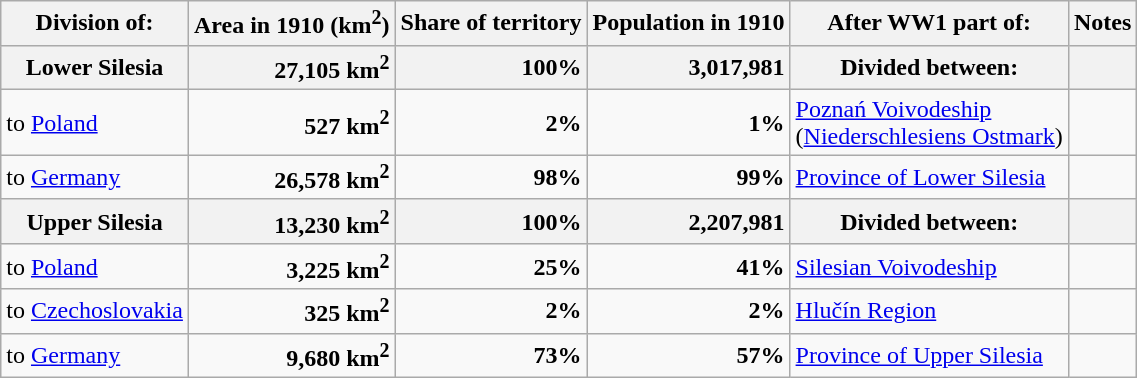<table class="wikitable">
<tr>
<th>Division of:</th>
<th>Area in 1910 (km<sup>2</sup>)</th>
<th>Share of territory</th>
<th>Population in 1910</th>
<th>After WW1 part of:</th>
<th>Notes</th>
</tr>
<tr>
<th>Lower Silesia</th>
<th style="text-align: right;">27,105 km<sup>2</sup></th>
<th style="text-align: right;">100%</th>
<th style="text-align: right;">3,017,981</th>
<th>Divided between:</th>
<th></th>
</tr>
<tr>
<td>to <a href='#'>Poland</a></td>
<td style="text-align: right;"><strong>527 km<sup>2</sup></strong></td>
<td style="text-align: right;"><strong>2%</strong></td>
<td style="text-align: right;"><strong>1%</strong></td>
<td><a href='#'>Poznań Voivodeship</a><br>(<a href='#'>Niederschlesiens Ostmark</a>)</td>
<td></td>
</tr>
<tr>
<td>to <a href='#'>Germany</a></td>
<td style="text-align: right;"><strong>26,578 km<sup>2</sup></strong></td>
<td style="text-align: right;"><strong>98%</strong></td>
<td style="text-align: right;"><strong>99%</strong></td>
<td><a href='#'>Province of Lower Silesia</a></td>
<td></td>
</tr>
<tr>
<th>Upper Silesia</th>
<th style="text-align: right;">13,230 km<sup>2</sup></th>
<th style="text-align: right;">100%</th>
<th style="text-align: right;">2,207,981</th>
<th>Divided between:</th>
<th></th>
</tr>
<tr>
<td>to <a href='#'>Poland</a></td>
<td style="text-align: right;"><strong>3,225 km<sup>2</sup></strong></td>
<td style="text-align: right;"><strong>25%</strong></td>
<td style="text-align: right;"><strong>41%</strong></td>
<td><a href='#'>Silesian Voivodeship</a></td>
<td></td>
</tr>
<tr>
<td>to <a href='#'>Czechoslovakia</a></td>
<td style="text-align: right;"><strong>325 km<sup>2</sup></strong></td>
<td style="text-align: right;"><strong>2%</strong></td>
<td style="text-align: right;"><strong>2%</strong></td>
<td><a href='#'>Hlučín Region</a></td>
<td></td>
</tr>
<tr>
<td>to <a href='#'>Germany</a></td>
<td style="text-align: right;"><strong>9,680 km<sup>2</sup></strong></td>
<td style="text-align: right;"><strong>73%</strong></td>
<td style="text-align: right;"><strong>57%</strong></td>
<td><a href='#'>Province of Upper Silesia</a></td>
<td></td>
</tr>
</table>
